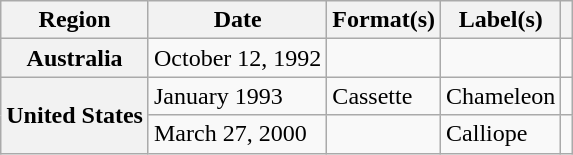<table class="wikitable plainrowheaders">
<tr>
<th scope="col">Region</th>
<th scope="col">Date</th>
<th scope="col">Format(s)</th>
<th scope="col">Label(s)</th>
<th scope="col"></th>
</tr>
<tr>
<th scope="row">Australia</th>
<td>October 12, 1992</td>
<td></td>
<td></td>
<td></td>
</tr>
<tr>
<th scope="row" rowspan="2">United States</th>
<td>January 1993</td>
<td>Cassette</td>
<td>Chameleon</td>
<td></td>
</tr>
<tr>
<td>March 27, 2000</td>
<td></td>
<td>Calliope</td>
<td></td>
</tr>
</table>
